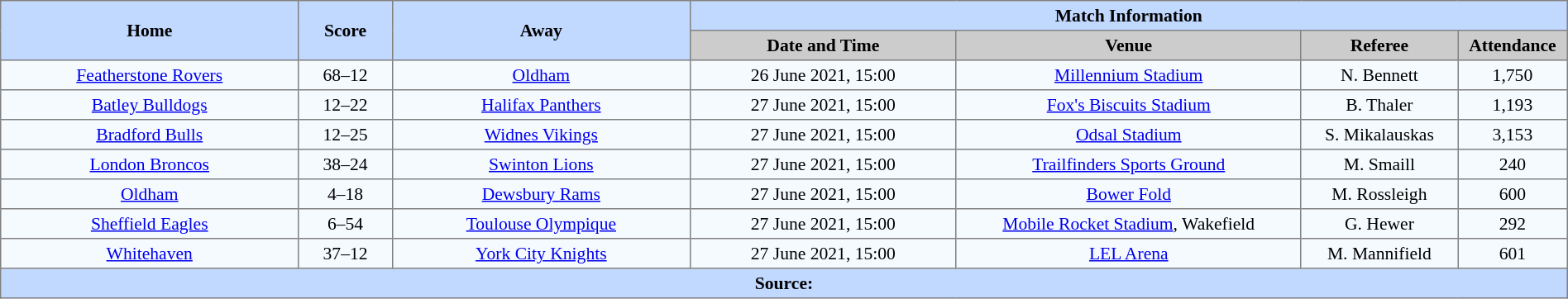<table border=1 style="border-collapse:collapse; font-size:90%; text-align:center;" cellpadding=3 cellspacing=0 width=100%>
<tr style="background:#c1d8ff;">
<th scope="col" rowspan=2 width=19%>Home</th>
<th scope="col" rowspan=2 width=6%>Score</th>
<th scope="col" rowspan=2 width=19%>Away</th>
<th colspan=6>Match Information</th>
</tr>
<tr style="background:#cccccc;">
<th scope="col" width=17%>Date and Time</th>
<th scope="col" width=22%>Venue</th>
<th scope="col" width=10%>Referee</th>
<th scope="col" width=7%>Attendance</th>
</tr>
<tr style="background:#f5faff;">
<td> <a href='#'>Featherstone Rovers</a></td>
<td>68–12</td>
<td> <a href='#'>Oldham</a></td>
<td>26 June 2021, 15:00</td>
<td><a href='#'>Millennium Stadium</a></td>
<td>N. Bennett</td>
<td>1,750</td>
</tr>
<tr style="background:#f5faff;">
<td> <a href='#'>Batley Bulldogs</a></td>
<td>12–22</td>
<td> <a href='#'>Halifax Panthers</a></td>
<td>27 June 2021, 15:00</td>
<td><a href='#'>Fox's Biscuits Stadium</a></td>
<td>B. Thaler</td>
<td>1,193</td>
</tr>
<tr style="background:#f5faff;">
<td> <a href='#'>Bradford Bulls</a></td>
<td>12–25</td>
<td> <a href='#'>Widnes Vikings</a></td>
<td>27 June 2021, 15:00</td>
<td><a href='#'>Odsal Stadium</a></td>
<td>S. Mikalauskas</td>
<td>3,153</td>
</tr>
<tr style="background:#f5faff;">
<td> <a href='#'>London Broncos</a></td>
<td>38–24</td>
<td> <a href='#'>Swinton Lions</a></td>
<td>27 June 2021, 15:00</td>
<td><a href='#'>Trailfinders Sports Ground</a></td>
<td>M. Smaill</td>
<td>240</td>
</tr>
<tr style="background:#f5faff;">
<td> <a href='#'>Oldham</a></td>
<td>4–18</td>
<td> <a href='#'>Dewsbury Rams</a></td>
<td>27 June 2021, 15:00</td>
<td><a href='#'>Bower Fold</a></td>
<td>M. Rossleigh</td>
<td>600</td>
</tr>
<tr style="background:#f5faff;">
<td> <a href='#'>Sheffield Eagles</a></td>
<td>6–54</td>
<td> <a href='#'>Toulouse Olympique</a></td>
<td>27 June 2021, 15:00</td>
<td><a href='#'>Mobile Rocket Stadium</a>, Wakefield</td>
<td>G. Hewer</td>
<td>292</td>
</tr>
<tr style="background:#f5faff;">
<td> <a href='#'>Whitehaven</a></td>
<td>37–12</td>
<td> <a href='#'>York City Knights</a></td>
<td>27 June 2021, 15:00</td>
<td><a href='#'>LEL Arena</a></td>
<td>M. Mannifield</td>
<td>601</td>
</tr>
<tr style="background:#c1d8ff;">
<th colspan=7>Source:</th>
</tr>
</table>
